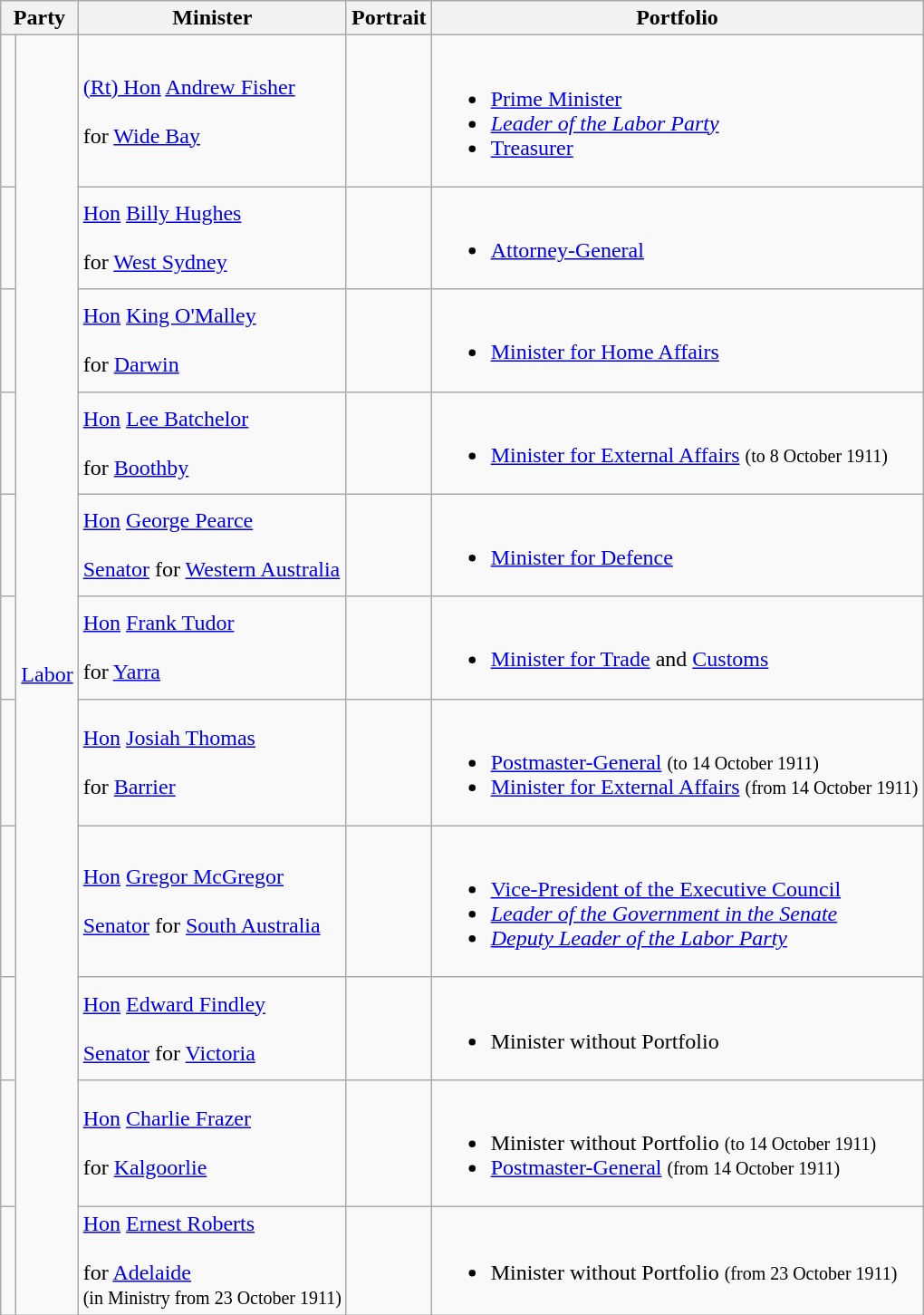<table class="wikitable sortable">
<tr>
<th colspan="2">Party</th>
<th>Minister</th>
<th>Portrait</th>
<th>Portfolio</th>
</tr>
<tr>
<td> </td>
<td rowspan=11><a href='#'>Labor</a></td>
<td><a href='#'>(Rt) Hon</a> <a href='#'>Andrew Fisher</a> <br><br> for <a href='#'>Wide Bay</a> <br></td>
<td></td>
<td><br><ul><li><a href='#'>Prime Minister</a></li><li><em><a href='#'>Leader of the Labor Party</a></em></li><li><a href='#'>Treasurer</a></li></ul></td>
</tr>
<tr>
<td> </td>
<td><a href='#'>Hon</a> <a href='#'>Billy Hughes</a>  <br><br> for <a href='#'>West Sydney</a> <br></td>
<td></td>
<td><br><ul><li><a href='#'>Attorney-General</a></li></ul></td>
</tr>
<tr>
<td> </td>
<td><a href='#'>Hon</a> <a href='#'>King O'Malley</a> <br><br> for <a href='#'>Darwin</a> <br></td>
<td></td>
<td><br><ul><li><a href='#'>Minister for Home Affairs</a></li></ul></td>
</tr>
<tr>
<td> </td>
<td><a href='#'>Hon</a> <a href='#'>Lee Batchelor</a> <br><br> for <a href='#'>Boothby</a> <br></td>
<td></td>
<td><br><ul><li><a href='#'>Minister for External Affairs</a> <small>(to 8 October 1911)</small></li></ul></td>
</tr>
<tr>
<td> </td>
<td><a href='#'>Hon</a> <a href='#'>George Pearce</a> <br><br><a href='#'>Senator</a> for <a href='#'>Western Australia</a> <br></td>
<td></td>
<td><br><ul><li><a href='#'>Minister for Defence</a></li></ul></td>
</tr>
<tr>
<td> </td>
<td><a href='#'>Hon</a> <a href='#'>Frank Tudor</a> <br><br> for <a href='#'>Yarra</a> <br></td>
<td></td>
<td><br><ul><li><a href='#'>Minister for Trade</a> and <a href='#'>Customs</a></li></ul></td>
</tr>
<tr>
<td> </td>
<td><a href='#'>Hon</a> <a href='#'>Josiah Thomas</a> <br><br> for <a href='#'>Barrier</a> <br></td>
<td></td>
<td><br><ul><li><a href='#'>Postmaster-General</a> <small>(to 14 October 1911)</small></li><li><a href='#'>Minister for External Affairs</a> <small>(from 14 October 1911)</small></li></ul></td>
</tr>
<tr>
<td> </td>
<td><a href='#'>Hon</a> <a href='#'>Gregor McGregor</a> <br><br><a href='#'>Senator</a> for <a href='#'>South Australia</a> <br></td>
<td></td>
<td><br><ul><li><a href='#'>Vice-President of the Executive Council</a></li><li><em><a href='#'>Leader of the Government in the Senate</a></em></li><li><em><a href='#'>Deputy Leader of the Labor Party</a></em></li></ul></td>
</tr>
<tr>
<td> </td>
<td><a href='#'>Hon</a> <a href='#'>Edward Findley</a> <br><br><a href='#'>Senator</a> for <a href='#'>Victoria</a> <br></td>
<td></td>
<td><br><ul><li>Minister without Portfolio</li></ul></td>
</tr>
<tr>
<td> </td>
<td><a href='#'>Hon</a> <a href='#'>Charlie Frazer</a> <br><br> for <a href='#'>Kalgoorlie</a> <br></td>
<td></td>
<td><br><ul><li>Minister without Portfolio <small>(to 14 October 1911)</small></li><li><a href='#'>Postmaster-General</a> <small>(from 14 October 1911)</small></li></ul></td>
</tr>
<tr>
<td> </td>
<td><a href='#'>Hon</a> <a href='#'>Ernest Roberts</a> <br><br> for <a href='#'>Adelaide</a> <br>
<small>(in Ministry from 23 October 1911)</small></td>
<td></td>
<td><br><ul><li>Minister without Portfolio <small>(from 23 October 1911)</small></li></ul></td>
</tr>
</table>
